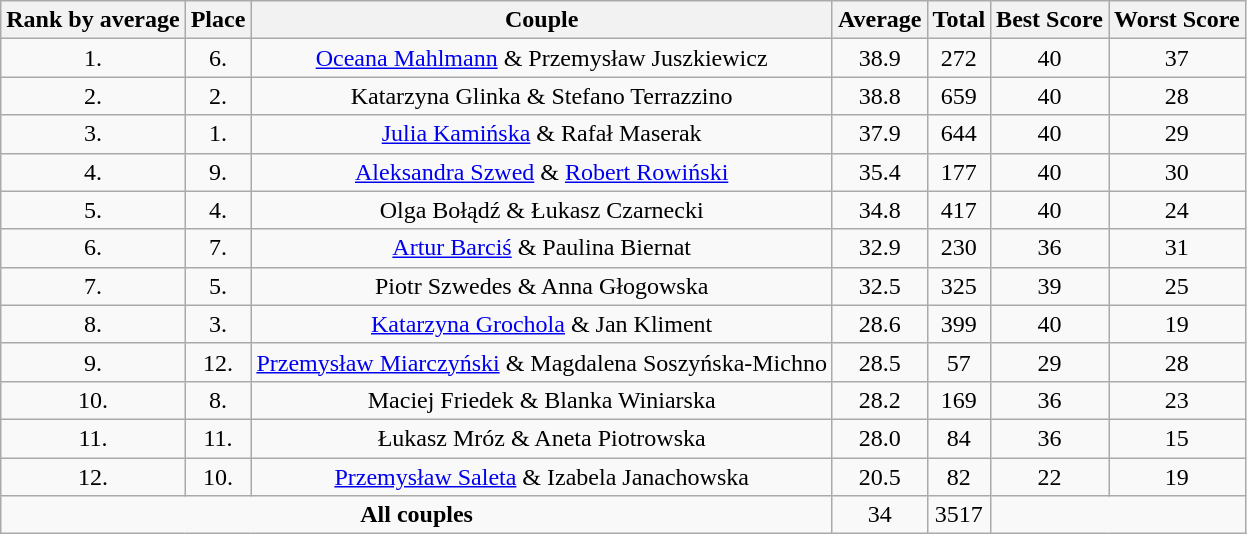<table class="sortable wikitable" style="text-align:center">
<tr>
<th>Rank by average</th>
<th>Place</th>
<th>Couple</th>
<th>Average</th>
<th>Total</th>
<th>Best Score</th>
<th>Worst Score</th>
</tr>
<tr>
<td>1.</td>
<td>6.</td>
<td><a href='#'>Oceana Mahlmann</a> & Przemysław Juszkiewicz</td>
<td>38.9</td>
<td>272</td>
<td>40</td>
<td>37</td>
</tr>
<tr>
<td>2.</td>
<td>2.</td>
<td>Katarzyna Glinka & Stefano Terrazzino</td>
<td>38.8</td>
<td>659</td>
<td>40</td>
<td>28</td>
</tr>
<tr>
<td>3.</td>
<td>1.</td>
<td><a href='#'>Julia Kamińska</a> & Rafał Maserak</td>
<td>37.9</td>
<td>644</td>
<td>40</td>
<td>29</td>
</tr>
<tr>
<td>4.</td>
<td>9.</td>
<td><a href='#'>Aleksandra Szwed</a> & <a href='#'>Robert Rowiński</a></td>
<td>35.4</td>
<td>177</td>
<td>40</td>
<td>30</td>
</tr>
<tr>
<td>5.</td>
<td>4.</td>
<td>Olga Bołądź & Łukasz Czarnecki</td>
<td>34.8</td>
<td>417</td>
<td>40</td>
<td>24</td>
</tr>
<tr>
<td>6.</td>
<td>7.</td>
<td><a href='#'>Artur Barciś</a> & Paulina Biernat</td>
<td>32.9</td>
<td>230</td>
<td>36</td>
<td>31</td>
</tr>
<tr>
<td>7.</td>
<td>5.</td>
<td>Piotr Szwedes & Anna Głogowska</td>
<td>32.5</td>
<td>325</td>
<td>39</td>
<td>25</td>
</tr>
<tr>
<td>8.</td>
<td>3.</td>
<td><a href='#'>Katarzyna Grochola</a> & Jan Kliment</td>
<td>28.6</td>
<td>399</td>
<td>40</td>
<td>19</td>
</tr>
<tr>
<td>9.</td>
<td>12.</td>
<td><a href='#'>Przemysław Miarczyński</a> & Magdalena Soszyńska-Michno</td>
<td>28.5</td>
<td>57</td>
<td>29</td>
<td>28</td>
</tr>
<tr>
<td>10.</td>
<td>8.</td>
<td>Maciej Friedek & Blanka Winiarska</td>
<td>28.2</td>
<td>169</td>
<td>36</td>
<td>23</td>
</tr>
<tr>
<td>11.</td>
<td>11.</td>
<td>Łukasz Mróz & Aneta Piotrowska</td>
<td>28.0</td>
<td>84</td>
<td>36</td>
<td>15</td>
</tr>
<tr>
<td>12.</td>
<td>10.</td>
<td><a href='#'>Przemysław Saleta</a> & Izabela Janachowska</td>
<td>20.5</td>
<td>82</td>
<td>22</td>
<td>19</td>
</tr>
<tr>
<td colspan=3><strong>All couples</strong></td>
<td>34</td>
<td>3517</td>
</tr>
</table>
